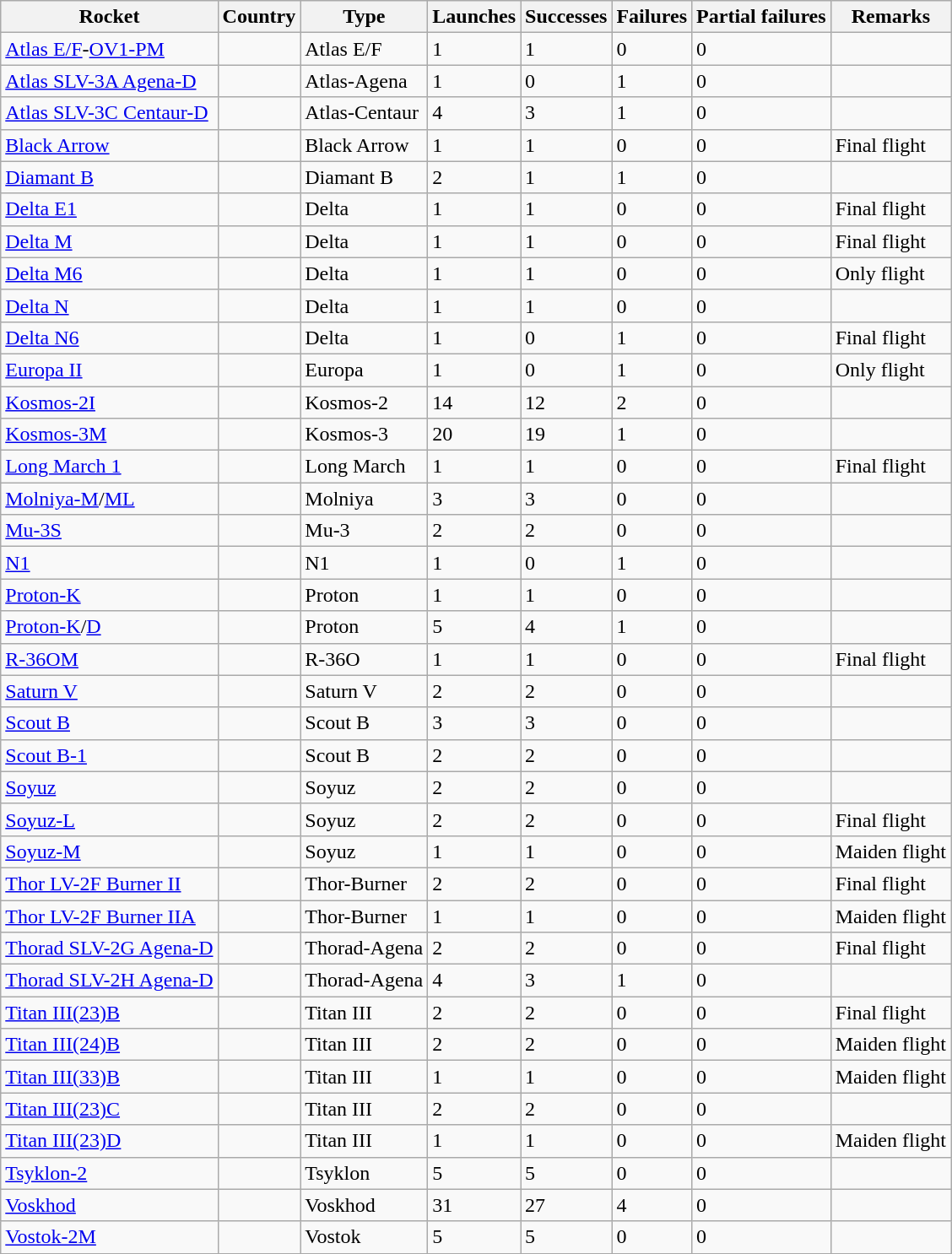<table class="wikitable sortable">
<tr>
<th>Rocket</th>
<th>Country</th>
<th>Type</th>
<th>Launches</th>
<th>Successes</th>
<th>Failures</th>
<th>Partial failures</th>
<th>Remarks</th>
</tr>
<tr>
<td><a href='#'>Atlas E/F</a>-<a href='#'>OV1-PM</a></td>
<td></td>
<td>Atlas E/F</td>
<td>1</td>
<td>1</td>
<td>0</td>
<td>0</td>
<td></td>
</tr>
<tr>
<td><a href='#'>Atlas SLV-3A Agena-D</a></td>
<td></td>
<td>Atlas-Agena</td>
<td>1</td>
<td>0</td>
<td>1</td>
<td>0</td>
<td></td>
</tr>
<tr>
<td><a href='#'>Atlas SLV-3C Centaur-D</a></td>
<td></td>
<td>Atlas-Centaur</td>
<td>4</td>
<td>3</td>
<td>1</td>
<td>0</td>
<td></td>
</tr>
<tr>
<td><a href='#'>Black Arrow</a></td>
<td></td>
<td>Black Arrow</td>
<td>1</td>
<td>1</td>
<td>0</td>
<td>0</td>
<td>Final flight</td>
</tr>
<tr>
<td><a href='#'>Diamant B</a></td>
<td></td>
<td>Diamant B</td>
<td>2</td>
<td>1</td>
<td>1</td>
<td>0</td>
<td></td>
</tr>
<tr>
<td><a href='#'>Delta E1</a></td>
<td></td>
<td>Delta</td>
<td>1</td>
<td>1</td>
<td>0</td>
<td>0</td>
<td>Final flight</td>
</tr>
<tr>
<td><a href='#'>Delta M</a></td>
<td></td>
<td>Delta</td>
<td>1</td>
<td>1</td>
<td>0</td>
<td>0</td>
<td>Final flight</td>
</tr>
<tr>
<td><a href='#'>Delta M6</a></td>
<td></td>
<td>Delta</td>
<td>1</td>
<td>1</td>
<td>0</td>
<td>0</td>
<td>Only flight</td>
</tr>
<tr>
<td><a href='#'>Delta N</a></td>
<td></td>
<td>Delta</td>
<td>1</td>
<td>1</td>
<td>0</td>
<td>0</td>
<td></td>
</tr>
<tr>
<td><a href='#'>Delta N6</a></td>
<td></td>
<td>Delta</td>
<td>1</td>
<td>0</td>
<td>1</td>
<td>0</td>
<td>Final flight</td>
</tr>
<tr>
<td><a href='#'>Europa II</a></td>
<td></td>
<td>Europa</td>
<td>1</td>
<td>0</td>
<td>1</td>
<td>0</td>
<td>Only flight</td>
</tr>
<tr>
<td><a href='#'>Kosmos-2I</a></td>
<td></td>
<td>Kosmos-2</td>
<td>14</td>
<td>12</td>
<td>2</td>
<td>0</td>
<td></td>
</tr>
<tr>
<td><a href='#'>Kosmos-3M</a></td>
<td></td>
<td>Kosmos-3</td>
<td>20</td>
<td>19</td>
<td>1</td>
<td>0</td>
<td></td>
</tr>
<tr>
<td><a href='#'>Long March 1</a></td>
<td></td>
<td>Long March</td>
<td>1</td>
<td>1</td>
<td>0</td>
<td>0</td>
<td>Final flight</td>
</tr>
<tr>
<td><a href='#'>Molniya-M</a>/<a href='#'>ML</a></td>
<td></td>
<td>Molniya</td>
<td>3</td>
<td>3</td>
<td>0</td>
<td>0</td>
<td></td>
</tr>
<tr>
<td><a href='#'>Mu-3S</a></td>
<td></td>
<td>Mu-3</td>
<td>2</td>
<td>2</td>
<td>0</td>
<td>0</td>
<td></td>
</tr>
<tr>
<td><a href='#'>N1</a></td>
<td></td>
<td>N1</td>
<td>1</td>
<td>0</td>
<td>1</td>
<td>0</td>
<td></td>
</tr>
<tr>
<td><a href='#'>Proton-K</a></td>
<td></td>
<td>Proton</td>
<td>1</td>
<td>1</td>
<td>0</td>
<td>0</td>
<td></td>
</tr>
<tr>
<td><a href='#'>Proton-K</a>/<a href='#'>D</a></td>
<td></td>
<td>Proton</td>
<td>5</td>
<td>4</td>
<td>1</td>
<td>0</td>
<td></td>
</tr>
<tr>
<td><a href='#'>R-36OM</a></td>
<td></td>
<td>R-36O</td>
<td>1</td>
<td>1</td>
<td>0</td>
<td>0</td>
<td>Final flight</td>
</tr>
<tr>
<td><a href='#'>Saturn V</a></td>
<td></td>
<td>Saturn V</td>
<td>2</td>
<td>2</td>
<td>0</td>
<td>0</td>
<td></td>
</tr>
<tr>
<td><a href='#'>Scout B</a></td>
<td></td>
<td>Scout B</td>
<td>3</td>
<td>3</td>
<td>0</td>
<td>0</td>
<td></td>
</tr>
<tr>
<td><a href='#'>Scout B-1</a></td>
<td></td>
<td>Scout B</td>
<td>2</td>
<td>2</td>
<td>0</td>
<td>0</td>
<td></td>
</tr>
<tr>
<td><a href='#'>Soyuz</a></td>
<td></td>
<td>Soyuz</td>
<td>2</td>
<td>2</td>
<td>0</td>
<td>0</td>
<td></td>
</tr>
<tr>
<td><a href='#'>Soyuz-L</a></td>
<td></td>
<td>Soyuz</td>
<td>2</td>
<td>2</td>
<td>0</td>
<td>0</td>
<td>Final flight</td>
</tr>
<tr>
<td><a href='#'>Soyuz-M</a></td>
<td></td>
<td>Soyuz</td>
<td>1</td>
<td>1</td>
<td>0</td>
<td>0</td>
<td>Maiden flight</td>
</tr>
<tr>
<td><a href='#'>Thor LV-2F Burner II</a></td>
<td></td>
<td>Thor-Burner</td>
<td>2</td>
<td>2</td>
<td>0</td>
<td>0</td>
<td>Final flight</td>
</tr>
<tr>
<td><a href='#'>Thor LV-2F Burner IIA</a></td>
<td></td>
<td>Thor-Burner</td>
<td>1</td>
<td>1</td>
<td>0</td>
<td>0</td>
<td>Maiden flight</td>
</tr>
<tr>
<td><a href='#'>Thorad SLV-2G Agena-D</a></td>
<td></td>
<td>Thorad-Agena</td>
<td>2</td>
<td>2</td>
<td>0</td>
<td>0</td>
<td>Final flight</td>
</tr>
<tr>
<td><a href='#'>Thorad SLV-2H Agena-D</a></td>
<td></td>
<td>Thorad-Agena</td>
<td>4</td>
<td>3</td>
<td>1</td>
<td>0</td>
<td></td>
</tr>
<tr>
<td><a href='#'>Titan III(23)B</a></td>
<td></td>
<td>Titan III</td>
<td>2</td>
<td>2</td>
<td>0</td>
<td>0</td>
<td>Final flight</td>
</tr>
<tr>
<td><a href='#'>Titan III(24)B</a></td>
<td></td>
<td>Titan III</td>
<td>2</td>
<td>2</td>
<td>0</td>
<td>0</td>
<td>Maiden flight</td>
</tr>
<tr>
<td><a href='#'>Titan III(33)B</a></td>
<td></td>
<td>Titan III</td>
<td>1</td>
<td>1</td>
<td>0</td>
<td>0</td>
<td>Maiden flight</td>
</tr>
<tr>
<td><a href='#'>Titan III(23)C</a></td>
<td></td>
<td>Titan III</td>
<td>2</td>
<td>2</td>
<td>0</td>
<td>0</td>
<td></td>
</tr>
<tr>
<td><a href='#'>Titan III(23)D</a></td>
<td></td>
<td>Titan III</td>
<td>1</td>
<td>1</td>
<td>0</td>
<td>0</td>
<td>Maiden flight</td>
</tr>
<tr>
<td><a href='#'>Tsyklon-2</a></td>
<td></td>
<td>Tsyklon</td>
<td>5</td>
<td>5</td>
<td>0</td>
<td>0</td>
<td></td>
</tr>
<tr>
<td><a href='#'>Voskhod</a></td>
<td></td>
<td>Voskhod</td>
<td>31</td>
<td>27</td>
<td>4</td>
<td>0</td>
<td></td>
</tr>
<tr>
<td><a href='#'>Vostok-2M</a></td>
<td></td>
<td>Vostok</td>
<td>5</td>
<td>5</td>
<td>0</td>
<td>0</td>
<td></td>
</tr>
<tr>
</tr>
</table>
